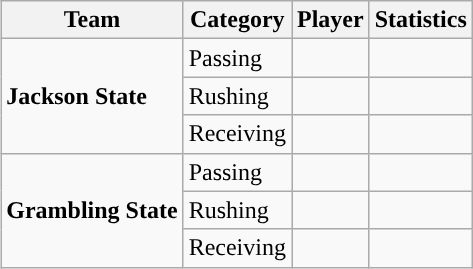<table class="wikitable" style="float: right;">
<tr>
<th>Team</th>
<th>Category</th>
<th>Player</th>
<th>Statistics</th>
</tr>
<tr>
<td rowspan=3><strong>Jackson State</strong></td>
<td>Passing</td>
<td></td>
<td></td>
</tr>
<tr>
<td>Rushing</td>
<td></td>
<td></td>
</tr>
<tr>
<td>Receiving</td>
<td></td>
<td></td>
</tr>
<tr>
<td rowspan=3><strong>Grambling State</strong></td>
<td>Passing</td>
<td></td>
<td></td>
</tr>
<tr>
<td>Rushing</td>
<td></td>
<td></td>
</tr>
<tr>
<td>Receiving</td>
<td></td>
<td></td>
</tr>
</table>
